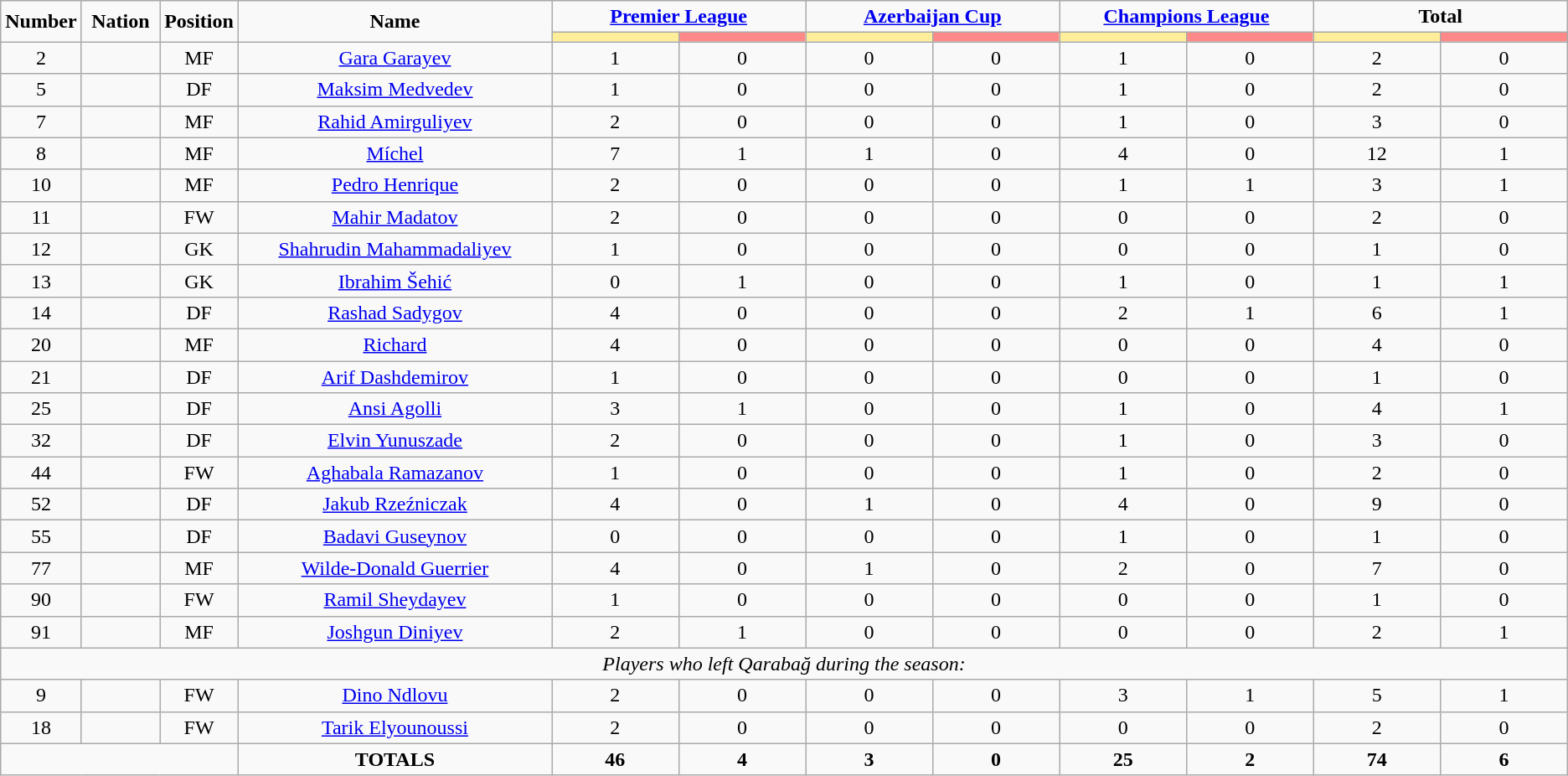<table class="wikitable" style="text-align:center;">
<tr>
<td rowspan="2"  style="width:5%; text-align:center;"><strong>Number</strong></td>
<td rowspan="2"  style="width:5%; text-align:center;"><strong>Nation</strong></td>
<td rowspan="2"  style="width:5%; text-align:center;"><strong>Position</strong></td>
<td rowspan="2"  style="width:20%; text-align:center;"><strong>Name</strong></td>
<td colspan="2" style="text-align:center;"><strong><a href='#'>Premier League</a></strong></td>
<td colspan="2" style="text-align:center;"><strong><a href='#'>Azerbaijan Cup</a></strong></td>
<td colspan="2" style="text-align:center;"><strong><a href='#'>Champions League</a></strong></td>
<td colspan="2" style="text-align:center;"><strong>Total</strong></td>
</tr>
<tr>
<th style="width:60px; background:#fe9;"></th>
<th style="width:60px; background:#ff8888;"></th>
<th style="width:60px; background:#fe9;"></th>
<th style="width:60px; background:#ff8888;"></th>
<th style="width:60px; background:#fe9;"></th>
<th style="width:60px; background:#ff8888;"></th>
<th style="width:60px; background:#fe9;"></th>
<th style="width:60px; background:#ff8888;"></th>
</tr>
<tr>
<td>2</td>
<td></td>
<td>MF</td>
<td><a href='#'>Gara Garayev</a></td>
<td>1</td>
<td>0</td>
<td>0</td>
<td>0</td>
<td>1</td>
<td>0</td>
<td>2</td>
<td>0</td>
</tr>
<tr>
<td>5</td>
<td></td>
<td>DF</td>
<td><a href='#'>Maksim Medvedev</a></td>
<td>1</td>
<td>0</td>
<td>0</td>
<td>0</td>
<td>1</td>
<td>0</td>
<td>2</td>
<td>0</td>
</tr>
<tr>
<td>7</td>
<td></td>
<td>MF</td>
<td><a href='#'>Rahid Amirguliyev</a></td>
<td>2</td>
<td>0</td>
<td>0</td>
<td>0</td>
<td>1</td>
<td>0</td>
<td>3</td>
<td>0</td>
</tr>
<tr>
<td>8</td>
<td></td>
<td>MF</td>
<td><a href='#'>Míchel</a></td>
<td>7</td>
<td>1</td>
<td>1</td>
<td>0</td>
<td>4</td>
<td>0</td>
<td>12</td>
<td>1</td>
</tr>
<tr>
<td>10</td>
<td></td>
<td>MF</td>
<td><a href='#'>Pedro Henrique</a></td>
<td>2</td>
<td>0</td>
<td>0</td>
<td>0</td>
<td>1</td>
<td>1</td>
<td>3</td>
<td>1</td>
</tr>
<tr>
<td>11</td>
<td></td>
<td>FW</td>
<td><a href='#'>Mahir Madatov</a></td>
<td>2</td>
<td>0</td>
<td>0</td>
<td>0</td>
<td>0</td>
<td>0</td>
<td>2</td>
<td>0</td>
</tr>
<tr>
<td>12</td>
<td></td>
<td>GK</td>
<td><a href='#'>Shahrudin Mahammadaliyev</a></td>
<td>1</td>
<td>0</td>
<td>0</td>
<td>0</td>
<td>0</td>
<td>0</td>
<td>1</td>
<td>0</td>
</tr>
<tr>
<td>13</td>
<td></td>
<td>GK</td>
<td><a href='#'>Ibrahim Šehić</a></td>
<td>0</td>
<td>1</td>
<td>0</td>
<td>0</td>
<td>1</td>
<td>0</td>
<td>1</td>
<td>1</td>
</tr>
<tr>
<td>14</td>
<td></td>
<td>DF</td>
<td><a href='#'>Rashad Sadygov</a></td>
<td>4</td>
<td>0</td>
<td>0</td>
<td>0</td>
<td>2</td>
<td>1</td>
<td>6</td>
<td>1</td>
</tr>
<tr>
<td>20</td>
<td></td>
<td>MF</td>
<td><a href='#'>Richard</a></td>
<td>4</td>
<td>0</td>
<td>0</td>
<td>0</td>
<td>0</td>
<td>0</td>
<td>4</td>
<td>0</td>
</tr>
<tr>
<td>21</td>
<td></td>
<td>DF</td>
<td><a href='#'>Arif Dashdemirov</a></td>
<td>1</td>
<td>0</td>
<td>0</td>
<td>0</td>
<td>0</td>
<td>0</td>
<td>1</td>
<td>0</td>
</tr>
<tr>
<td>25</td>
<td></td>
<td>DF</td>
<td><a href='#'>Ansi Agolli</a></td>
<td>3</td>
<td>1</td>
<td>0</td>
<td>0</td>
<td>1</td>
<td>0</td>
<td>4</td>
<td>1</td>
</tr>
<tr>
<td>32</td>
<td></td>
<td>DF</td>
<td><a href='#'>Elvin Yunuszade</a></td>
<td>2</td>
<td>0</td>
<td>0</td>
<td>0</td>
<td>1</td>
<td>0</td>
<td>3</td>
<td>0</td>
</tr>
<tr>
<td>44</td>
<td></td>
<td>FW</td>
<td><a href='#'>Aghabala Ramazanov</a></td>
<td>1</td>
<td>0</td>
<td>0</td>
<td>0</td>
<td>1</td>
<td>0</td>
<td>2</td>
<td>0</td>
</tr>
<tr>
<td>52</td>
<td></td>
<td>DF</td>
<td><a href='#'>Jakub Rzeźniczak</a></td>
<td>4</td>
<td>0</td>
<td>1</td>
<td>0</td>
<td>4</td>
<td>0</td>
<td>9</td>
<td>0</td>
</tr>
<tr>
<td>55</td>
<td></td>
<td>DF</td>
<td><a href='#'>Badavi Guseynov</a></td>
<td>0</td>
<td>0</td>
<td>0</td>
<td>0</td>
<td>1</td>
<td>0</td>
<td>1</td>
<td>0</td>
</tr>
<tr>
<td>77</td>
<td></td>
<td>MF</td>
<td><a href='#'>Wilde-Donald Guerrier</a></td>
<td>4</td>
<td>0</td>
<td>1</td>
<td>0</td>
<td>2</td>
<td>0</td>
<td>7</td>
<td>0</td>
</tr>
<tr>
<td>90</td>
<td></td>
<td>FW</td>
<td><a href='#'>Ramil Sheydayev</a></td>
<td>1</td>
<td>0</td>
<td>0</td>
<td>0</td>
<td>0</td>
<td>0</td>
<td>1</td>
<td>0</td>
</tr>
<tr>
<td>91</td>
<td></td>
<td>MF</td>
<td><a href='#'>Joshgun Diniyev</a></td>
<td>2</td>
<td>1</td>
<td>0</td>
<td>0</td>
<td>0</td>
<td>0</td>
<td>2</td>
<td>1</td>
</tr>
<tr>
<td colspan="14"><em>Players who left Qarabağ during the season:</em></td>
</tr>
<tr>
<td>9</td>
<td></td>
<td>FW</td>
<td><a href='#'>Dino Ndlovu</a></td>
<td>2</td>
<td>0</td>
<td>0</td>
<td>0</td>
<td>3</td>
<td>1</td>
<td>5</td>
<td>1</td>
</tr>
<tr>
<td>18</td>
<td></td>
<td>FW</td>
<td><a href='#'>Tarik Elyounoussi</a></td>
<td>2</td>
<td>0</td>
<td>0</td>
<td>0</td>
<td>0</td>
<td>0</td>
<td>2</td>
<td>0</td>
</tr>
<tr>
<td colspan="3"></td>
<td><strong>TOTALS</strong></td>
<td><strong>46</strong></td>
<td><strong>4</strong></td>
<td><strong>3</strong></td>
<td><strong>0</strong></td>
<td><strong>25</strong></td>
<td><strong>2</strong></td>
<td><strong>74</strong></td>
<td><strong>6</strong></td>
</tr>
</table>
